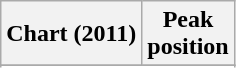<table class="wikitable sortable plainrowheaders" style="text-align:center">
<tr>
<th scope="col">Chart (2011)</th>
<th scope="col">Peak<br> position</th>
</tr>
<tr>
</tr>
<tr>
</tr>
</table>
